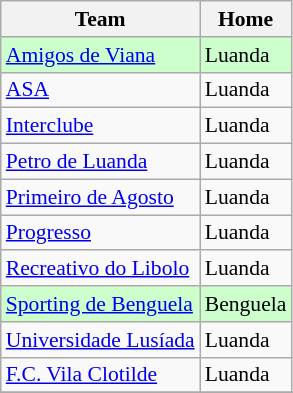<table class="wikitable" style="font-size:90%;">
<tr>
<th>Team</th>
<th>Home</th>
</tr>
<tr style="background: #ccffcc;">
<td><a href='#'>Amigos de Viana</a></td>
<td>Luanda</td>
</tr>
<tr>
<td><a href='#'>ASA</a></td>
<td>Luanda</td>
</tr>
<tr>
<td><a href='#'>Interclube</a></td>
<td>Luanda</td>
</tr>
<tr>
<td><a href='#'>Petro de Luanda</a></td>
<td>Luanda</td>
</tr>
<tr>
<td><a href='#'>Primeiro de Agosto</a></td>
<td>Luanda</td>
</tr>
<tr>
<td><a href='#'>Progresso</a></td>
<td>Luanda</td>
</tr>
<tr>
<td><a href='#'>Recreativo do Libolo</a></td>
<td>Luanda</td>
</tr>
<tr style="background: #ccffcc;">
<td><a href='#'>Sporting de Benguela</a></td>
<td>Benguela</td>
</tr>
<tr>
<td><a href='#'>Universidade Lusíada</a></td>
<td>Luanda</td>
</tr>
<tr>
<td><a href='#'>F.C. Vila Clotilde</a></td>
<td>Luanda</td>
</tr>
<tr>
</tr>
</table>
